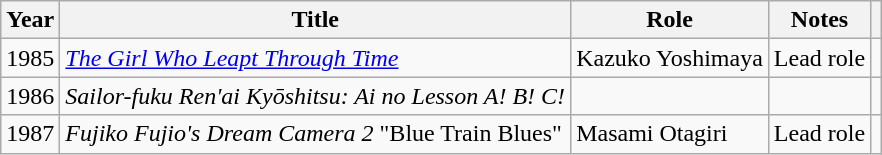<table class="wikitable plainrowheaders sortable"  style=font-size:100%>
<tr>
<th scope="col">Year</th>
<th scope="col">Title</th>
<th scope="col">Role</th>
<th scope="col" class="unsortable">Notes</th>
<th scope="col" class="unsortable"></th>
</tr>
<tr>
<td>1985</td>
<td><em><a href='#'>The Girl Who Leapt Through Time</a></em></td>
<td>Kazuko Yoshimaya</td>
<td>Lead role</td>
<td style="text-align:center;"></td>
</tr>
<tr>
<td>1986</td>
<td><em>Sailor-fuku Ren'ai Kyōshitsu: Ai no Lesson A! B! C!</em></td>
<td></td>
<td></td>
<td style="text-align:center;"></td>
</tr>
<tr>
<td>1987</td>
<td><em>Fujiko Fujio's Dream Camera 2</em> "Blue Train Blues"</td>
<td>Masami Otagiri</td>
<td>Lead role</td>
<td style="text-align:center;"></td>
</tr>
</table>
